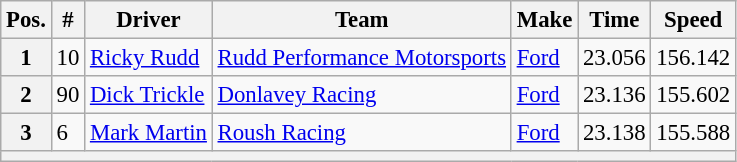<table class="wikitable" style="font-size:95%">
<tr>
<th>Pos.</th>
<th>#</th>
<th>Driver</th>
<th>Team</th>
<th>Make</th>
<th>Time</th>
<th>Speed</th>
</tr>
<tr>
<th>1</th>
<td>10</td>
<td><a href='#'>Ricky Rudd</a></td>
<td><a href='#'>Rudd Performance Motorsports</a></td>
<td><a href='#'>Ford</a></td>
<td>23.056</td>
<td>156.142</td>
</tr>
<tr>
<th>2</th>
<td>90</td>
<td><a href='#'>Dick Trickle</a></td>
<td><a href='#'>Donlavey Racing</a></td>
<td><a href='#'>Ford</a></td>
<td>23.136</td>
<td>155.602</td>
</tr>
<tr>
<th>3</th>
<td>6</td>
<td><a href='#'>Mark Martin</a></td>
<td><a href='#'>Roush Racing</a></td>
<td><a href='#'>Ford</a></td>
<td>23.138</td>
<td>155.588</td>
</tr>
<tr>
<th colspan="7"></th>
</tr>
</table>
